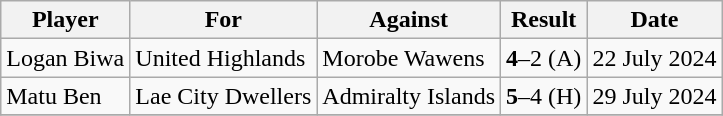<table class="wikitable sortable">
<tr>
<th>Player</th>
<th>For</th>
<th>Against</th>
<th align=center>Result</th>
<th>Date</th>
</tr>
<tr>
<td>Logan Biwa</td>
<td>United Highlands</td>
<td>Morobe Wawens</td>
<td align="center"><strong>4</strong>–2 (A)</td>
<td>22 July 2024</td>
</tr>
<tr>
<td> Matu Ben</td>
<td>Lae City Dwellers</td>
<td>Admiralty Islands</td>
<td align="center"><strong>5</strong>–4 (H)</td>
<td>29 July 2024</td>
</tr>
<tr>
</tr>
</table>
